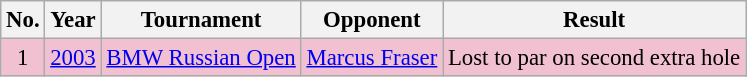<table class="wikitable" style="font-size:95%;">
<tr>
<th>No.</th>
<th>Year</th>
<th>Tournament</th>
<th>Opponent</th>
<th>Result</th>
</tr>
<tr style="background:#F2C1D1;">
<td align=center>1</td>
<td><a href='#'>2003</a></td>
<td><a href='#'>BMW Russian Open</a></td>
<td> <a href='#'>Marcus Fraser</a></td>
<td>Lost to par on second extra hole</td>
</tr>
</table>
